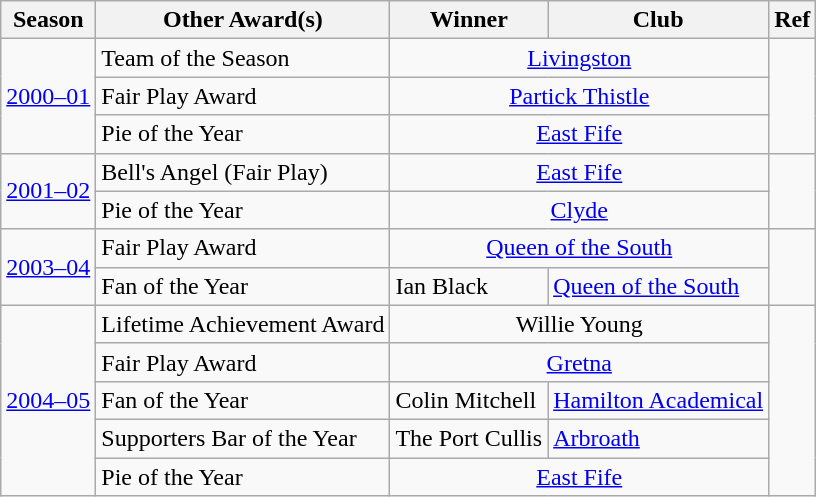<table class="wikitable">
<tr>
<th>Season</th>
<th>Other Award(s)</th>
<th>Winner</th>
<th>Club</th>
<th>Ref</th>
</tr>
<tr>
<td rowspan="3"><a href='#'>2000–01</a></td>
<td>Team of the Season</td>
<td colspan="2" style="text-align: center;"><a href='#'>Livingston</a></td>
<td rowspan="3"></td>
</tr>
<tr>
<td>Fair Play Award</td>
<td colspan="2" style="text-align: center;"><a href='#'>Partick Thistle</a></td>
</tr>
<tr>
<td>Pie of the Year</td>
<td colspan="2" style="text-align: center;"><a href='#'>East Fife</a></td>
</tr>
<tr>
<td rowspan="2"><a href='#'>2001–02</a></td>
<td>Bell's Angel (Fair Play)</td>
<td colspan="2" style="text-align: center;"><a href='#'>East Fife</a></td>
<td rowspan="2"></td>
</tr>
<tr>
<td>Pie of the Year</td>
<td colspan="2" style="text-align: center;"><a href='#'>Clyde</a></td>
</tr>
<tr>
<td rowspan="2"><a href='#'>2003–04</a></td>
<td>Fair Play Award</td>
<td colspan="2" style="text-align: center;"><a href='#'>Queen of the South</a></td>
<td rowspan="2"></td>
</tr>
<tr>
<td>Fan of the Year</td>
<td>Ian Black</td>
<td><a href='#'>Queen of the South</a></td>
</tr>
<tr>
<td rowspan="5"><a href='#'>2004–05</a></td>
<td>Lifetime Achievement Award</td>
<td colspan="2" style="text-align: center;"> Willie Young</td>
<td rowspan="5"></td>
</tr>
<tr>
<td>Fair Play Award</td>
<td colspan="2" style="text-align: center;"><a href='#'>Gretna</a></td>
</tr>
<tr>
<td>Fan of the Year</td>
<td>Colin Mitchell</td>
<td><a href='#'>Hamilton Academical</a></td>
</tr>
<tr>
<td>Supporters Bar of the Year</td>
<td style="text-align: center;">The Port Cullis</td>
<td><a href='#'>Arbroath</a></td>
</tr>
<tr>
<td>Pie of the Year</td>
<td colspan="2" style="text-align: center;"><a href='#'>East Fife</a></td>
</tr>
</table>
